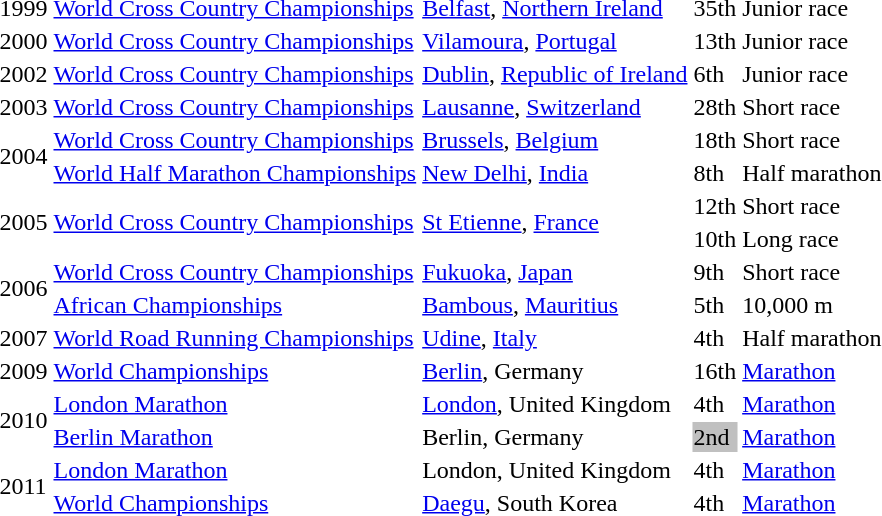<table>
<tr>
<td>1999</td>
<td><a href='#'>World Cross Country Championships</a></td>
<td><a href='#'>Belfast</a>, <a href='#'>Northern Ireland</a></td>
<td>35th</td>
<td>Junior race</td>
</tr>
<tr>
<td>2000</td>
<td><a href='#'>World Cross Country Championships</a></td>
<td><a href='#'>Vilamoura</a>, <a href='#'>Portugal</a></td>
<td>13th</td>
<td>Junior race</td>
</tr>
<tr>
<td>2002</td>
<td><a href='#'>World Cross Country Championships</a></td>
<td><a href='#'>Dublin</a>, <a href='#'>Republic of Ireland</a></td>
<td>6th</td>
<td>Junior race</td>
</tr>
<tr>
<td>2003</td>
<td><a href='#'>World Cross Country Championships</a></td>
<td><a href='#'>Lausanne</a>, <a href='#'>Switzerland</a></td>
<td>28th</td>
<td>Short race</td>
</tr>
<tr>
<td rowspan=2>2004</td>
<td><a href='#'>World Cross Country Championships</a></td>
<td><a href='#'>Brussels</a>, <a href='#'>Belgium</a></td>
<td>18th</td>
<td>Short race</td>
</tr>
<tr>
<td><a href='#'>World Half Marathon Championships</a></td>
<td><a href='#'>New Delhi</a>, <a href='#'>India</a></td>
<td>8th</td>
<td>Half marathon</td>
</tr>
<tr>
<td rowspan=2>2005</td>
<td rowspan=2><a href='#'>World Cross Country Championships</a></td>
<td rowspan=2><a href='#'>St Etienne</a>, <a href='#'>France</a></td>
<td>12th</td>
<td>Short race</td>
</tr>
<tr>
<td>10th</td>
<td>Long race</td>
</tr>
<tr>
<td rowspan=2>2006</td>
<td><a href='#'>World Cross Country Championships</a></td>
<td><a href='#'>Fukuoka</a>, <a href='#'>Japan</a></td>
<td>9th</td>
<td>Short race</td>
</tr>
<tr>
<td><a href='#'>African Championships</a></td>
<td><a href='#'>Bambous</a>, <a href='#'>Mauritius</a></td>
<td>5th</td>
<td>10,000 m</td>
</tr>
<tr>
<td>2007</td>
<td><a href='#'>World Road Running Championships</a></td>
<td><a href='#'>Udine</a>, <a href='#'>Italy</a></td>
<td>4th</td>
<td>Half marathon</td>
</tr>
<tr>
<td>2009</td>
<td><a href='#'>World Championships</a></td>
<td><a href='#'>Berlin</a>, Germany</td>
<td>16th</td>
<td><a href='#'>Marathon</a></td>
</tr>
<tr>
<td rowspan=2>2010</td>
<td><a href='#'>London Marathon</a></td>
<td><a href='#'>London</a>, United Kingdom</td>
<td>4th</td>
<td><a href='#'>Marathon</a></td>
</tr>
<tr>
<td><a href='#'>Berlin Marathon</a></td>
<td>Berlin, Germany</td>
<td bgcolor=silver>2nd</td>
<td><a href='#'>Marathon</a></td>
</tr>
<tr>
<td rowspan=2>2011</td>
<td><a href='#'>London Marathon</a></td>
<td>London, United Kingdom</td>
<td>4th</td>
<td><a href='#'>Marathon</a></td>
</tr>
<tr>
<td><a href='#'>World Championships</a></td>
<td><a href='#'>Daegu</a>, South Korea</td>
<td>4th</td>
<td><a href='#'>Marathon</a></td>
</tr>
</table>
